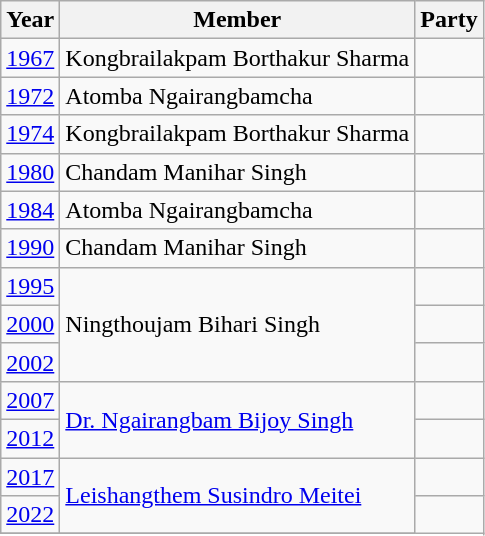<table class="wikitable sortable">
<tr>
<th>Year</th>
<th>Member</th>
<th colspan="2">Party</th>
</tr>
<tr>
<td><a href='#'>1967</a></td>
<td>Kongbrailakpam Borthakur Sharma</td>
<td></td>
</tr>
<tr>
<td><a href='#'>1972</a></td>
<td>Atomba Ngairangbamcha</td>
<td></td>
</tr>
<tr>
<td><a href='#'>1974</a></td>
<td>Kongbrailakpam Borthakur Sharma</td>
<td></td>
</tr>
<tr>
<td><a href='#'>1980</a></td>
<td>Chandam Manihar Singh</td>
<td></td>
</tr>
<tr>
<td><a href='#'>1984</a></td>
<td>Atomba Ngairangbamcha</td>
<td></td>
</tr>
<tr>
<td><a href='#'>1990</a></td>
<td>Chandam Manihar Singh</td>
<td></td>
</tr>
<tr>
<td><a href='#'>1995</a></td>
<td rowspan="3">Ningthoujam Bihari Singh</td>
<td></td>
</tr>
<tr>
<td><a href='#'>2000</a></td>
<td></td>
</tr>
<tr>
<td><a href='#'>2002</a></td>
<td></td>
</tr>
<tr>
<td><a href='#'>2007</a></td>
<td rowspan="2"><a href='#'>Dr. Ngairangbam Bijoy Singh</a></td>
<td></td>
</tr>
<tr>
<td><a href='#'>2012</a></td>
<td></td>
</tr>
<tr>
<td><a href='#'>2017</a></td>
<td rowspan=2><a href='#'>Leishangthem Susindro Meitei</a></td>
<td></td>
</tr>
<tr>
<td><a href='#'>2022</a></td>
</tr>
<tr>
</tr>
</table>
